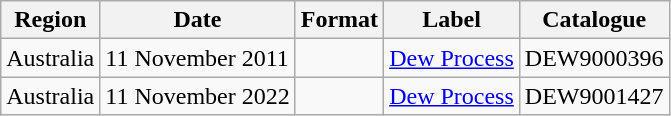<table class="wikitable plainrowheaders">
<tr>
<th scope="col">Region</th>
<th scope="col">Date</th>
<th scope="col">Format</th>
<th scope="col">Label</th>
<th scope="col">Catalogue</th>
</tr>
<tr>
<td>Australia</td>
<td>11 November 2011</td>
<td></td>
<td><a href='#'>Dew Process</a></td>
<td>DEW9000396</td>
</tr>
<tr>
<td>Australia</td>
<td>11 November 2022</td>
<td></td>
<td><a href='#'>Dew Process</a></td>
<td>DEW9001427</td>
</tr>
</table>
